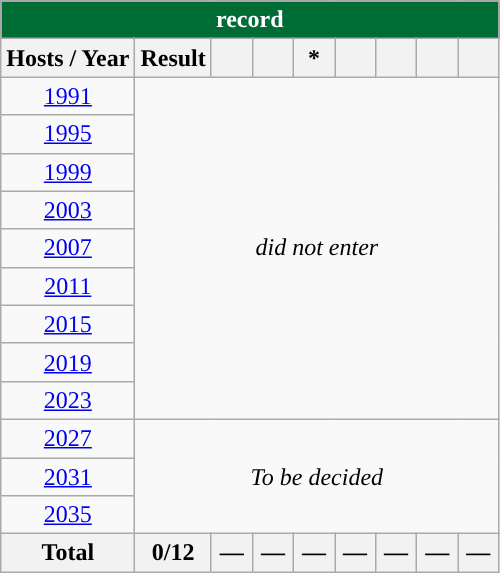<table class="wikitable mw-collapsible" style="text-align: center;font-size:100%;">
<tr>
<th colspan="9" style="background: #006C35; color: white;"><a href='#'></a> record</th>
</tr>
<tr>
<th>Hosts / Year</th>
<th>Result</th>
<th width="20"></th>
<th width="20"></th>
<th width="20">*</th>
<th width="20"></th>
<th width="20"></th>
<th width="20"></th>
<th width="20"></th>
</tr>
<tr>
<td> <a href='#'>1991</a></td>
<td colspan="8" rowspan="9"><em>did not enter</em></td>
</tr>
<tr>
<td> <a href='#'>1995</a></td>
</tr>
<tr>
<td> <a href='#'>1999</a></td>
</tr>
<tr>
<td> <a href='#'>2003</a></td>
</tr>
<tr>
<td> <a href='#'>2007</a></td>
</tr>
<tr>
<td> <a href='#'>2011</a></td>
</tr>
<tr>
<td> <a href='#'>2015</a></td>
</tr>
<tr>
<td> <a href='#'>2019</a></td>
</tr>
<tr>
<td> <a href='#'>2023</a></td>
</tr>
<tr>
<td> <a href='#'>2027</a></td>
<td colspan="8" rowspan="3"><em>To be decided</em></td>
</tr>
<tr>
<td> <a href='#'>2031</a></td>
</tr>
<tr>
<td> <a href='#'>2035</a></td>
</tr>
<tr>
<th>Total</th>
<th>0/12</th>
<th>—</th>
<th>—</th>
<th>—</th>
<th>—</th>
<th>—</th>
<th>—</th>
<th>—</th>
</tr>
</table>
